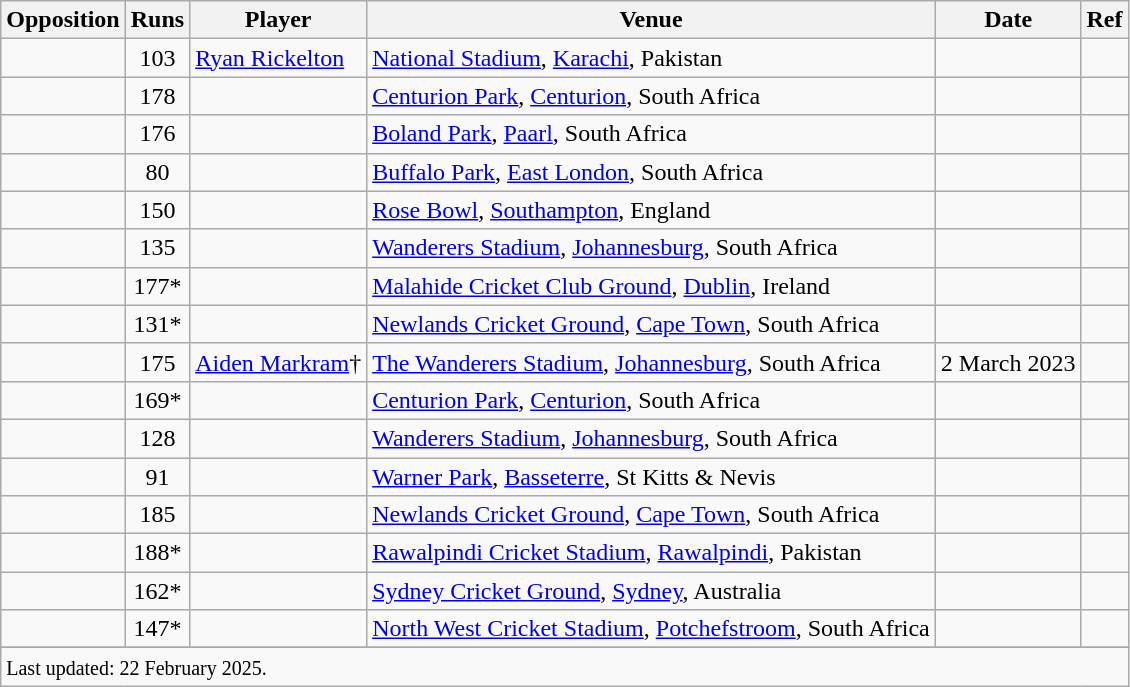<table class="wikitable plainrowheaders sortable">
<tr>
<th scope=col>Opposition</th>
<th scope=col>Runs</th>
<th scope=col>Player</th>
<th scope=col>Venue</th>
<th scope=col>Date</th>
<th scope=col>Ref</th>
</tr>
<tr>
<td></td>
<td scope=row style=text-align:center;>103</td>
<td><a href='#'>Ryan Rickelton</a></td>
<td><a href='#'>National Stadium</a>, <a href='#'>Karachi</a>, Pakistan</td>
<td></td>
<td></td>
</tr>
<tr>
<td></td>
<td scope=row style=text-align:center;>178</td>
<td></td>
<td><a href='#'>Centurion Park</a>, <a href='#'>Centurion</a>, South Africa</td>
<td></td>
<td></td>
</tr>
<tr>
<td></td>
<td scope=row style=text-align:center;>176</td>
<td></td>
<td><a href='#'>Boland Park</a>, <a href='#'>Paarl</a>, South Africa</td>
<td></td>
<td></td>
</tr>
<tr>
<td></td>
<td scope=row style=text-align:center;>80</td>
<td></td>
<td><a href='#'>Buffalo Park</a>, <a href='#'>East London</a>, South Africa</td>
<td> </td>
<td></td>
</tr>
<tr>
<td></td>
<td scope=row style=text-align:center;>150</td>
<td></td>
<td><a href='#'>Rose Bowl</a>, <a href='#'>Southampton</a>, England</td>
<td></td>
<td></td>
</tr>
<tr>
<td></td>
<td scope=row style=text-align:center;>135</td>
<td></td>
<td><a href='#'>Wanderers Stadium</a>, <a href='#'>Johannesburg</a>, South Africa</td>
<td></td>
<td></td>
</tr>
<tr>
<td></td>
<td scope=row style=text-align:center;>177*</td>
<td></td>
<td><a href='#'>Malahide Cricket Club Ground</a>, <a href='#'>Dublin</a>, Ireland</td>
<td></td>
<td></td>
</tr>
<tr>
<td></td>
<td scope=row style=text-align:center;>131*</td>
<td></td>
<td><a href='#'>Newlands Cricket Ground</a>, <a href='#'>Cape Town</a>, South Africa</td>
<td></td>
<td></td>
</tr>
<tr>
<td></td>
<td scope=row style=text-align:center;>175</td>
<td><a href='#'>Aiden Markram</a>†</td>
<td><a href='#'>The Wanderers Stadium</a>, <a href='#'>Johannesburg</a>, South Africa</td>
<td>2 March 2023</td>
<td></td>
</tr>
<tr>
<td></td>
<td scope=row style=text-align:center;>169*</td>
<td></td>
<td><a href='#'>Centurion Park</a>, <a href='#'>Centurion</a>, South Africa</td>
<td></td>
<td></td>
</tr>
<tr>
<td></td>
<td scope=row style=text-align:center;>128</td>
<td></td>
<td><a href='#'>Wanderers Stadium</a>, <a href='#'>Johannesburg</a>, South Africa</td>
<td></td>
<td></td>
</tr>
<tr>
<td></td>
<td scope=row style=text-align:center;>91</td>
<td></td>
<td><a href='#'>Warner Park</a>, <a href='#'>Basseterre</a>, St Kitts & Nevis</td>
<td> </td>
<td></td>
</tr>
<tr>
<td></td>
<td scope=row style=text-align:center;>185</td>
<td></td>
<td><a href='#'>Newlands Cricket Ground</a>, <a href='#'>Cape Town</a>, South Africa</td>
<td></td>
<td></td>
</tr>
<tr>
<td></td>
<td scope=row style=text-align:center;>188*</td>
<td></td>
<td><a href='#'>Rawalpindi Cricket Stadium</a>, <a href='#'>Rawalpindi</a>, Pakistan</td>
<td> </td>
<td></td>
</tr>
<tr>
<td></td>
<td scope=row style=text-align:center;>162*</td>
<td></td>
<td><a href='#'>Sydney Cricket Ground</a>, <a href='#'>Sydney</a>, Australia</td>
<td> </td>
<td></td>
</tr>
<tr>
<td></td>
<td scope=row style=text-align:center;>147*</td>
<td></td>
<td><a href='#'>North West Cricket Stadium</a>, <a href='#'>Potchefstroom</a>, South Africa</td>
<td></td>
<td></td>
</tr>
<tr>
</tr>
<tr class=sortbottom>
<td colspan=6><small>Last updated: 22 February 2025.</small></td>
</tr>
</table>
